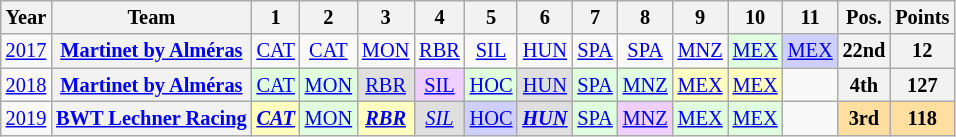<table class="wikitable" border="1" style="text-align:center; font-size:85%;">
<tr>
<th>Year</th>
<th>Team</th>
<th>1</th>
<th>2</th>
<th>3</th>
<th>4</th>
<th>5</th>
<th>6</th>
<th>7</th>
<th>8</th>
<th>9</th>
<th>10</th>
<th>11</th>
<th>Pos.</th>
<th>Points</th>
</tr>
<tr>
<td><a href='#'>2017</a></td>
<th nowrap><a href='#'>Martinet by Alméras</a></th>
<td style="background:#;"><a href='#'>CAT</a></td>
<td style="background:#;"><a href='#'>CAT</a></td>
<td style="background:#;"><a href='#'>MON</a></td>
<td style="background:#;"><a href='#'>RBR</a></td>
<td style="background:#;"><a href='#'>SIL</a></td>
<td style="background:#;"><a href='#'>HUN</a></td>
<td style="background:#;"><a href='#'>SPA</a></td>
<td style="background:#;"><a href='#'>SPA</a></td>
<td style="background:#;"><a href='#'>MNZ</a></td>
<td style="background:#DFFFDF;"><a href='#'>MEX</a><br></td>
<td style="background:#CFCFFF;"><a href='#'>MEX</a><br></td>
<th>22nd</th>
<th>12</th>
</tr>
<tr>
<td><a href='#'>2018</a></td>
<th nowrap><a href='#'>Martinet by Alméras</a></th>
<td style="background:#DFFFDF;"><a href='#'>CAT</a><br></td>
<td style="background:#DFFFDF;"><a href='#'>MON</a><br></td>
<td style="background:#DFDFDF;"><a href='#'>RBR</a><br></td>
<td style="background:#EFCFFF;"><a href='#'>SIL</a><br></td>
<td style="background:#DFFFDF;"><a href='#'>HOC</a><br></td>
<td style="background:#DFDFDF;"><a href='#'>HUN</a><br></td>
<td style="background:#DFFFDF;"><a href='#'>SPA</a><br></td>
<td style="background:#DFFFDF;"><a href='#'>MNZ</a><br></td>
<td style="background:#FFFFBF;"><a href='#'>MEX</a><br></td>
<td style="background:#FFFFBF;"><a href='#'>MEX</a><br></td>
<td></td>
<th>4th</th>
<th>127</th>
</tr>
<tr>
<td><a href='#'>2019</a></td>
<th nowrap><a href='#'>BWT Lechner Racing</a></th>
<td style="background:#FFFFBF;"><strong><em><a href='#'>CAT</a></em></strong><br></td>
<td style="background:#DFFFDF;"><a href='#'>MON</a><br></td>
<td style="background:#FFFFBF;"><strong><em><a href='#'>RBR</a></em></strong><br></td>
<td style="background:#DFDFDF;"><em><a href='#'>SIL</a></em><br></td>
<td style="background:#CFCFFF;"><a href='#'>HOC</a><br></td>
<td style="background:#DFDFDF;"><strong><em><a href='#'>HUN</a></em></strong><br></td>
<td style="background:#DFFFDF;"><a href='#'>SPA</a><br></td>
<td style="background:#EFCFFF;"><a href='#'>MNZ</a><br></td>
<td style="background:#DFFFDF;"><a href='#'>MEX</a><br></td>
<td style="background:#DFFFDF;"><a href='#'>MEX</a><br></td>
<td></td>
<th style="background:#FFDF9F;">3rd</th>
<th style="background:#FFDF9F;">118</th>
</tr>
</table>
